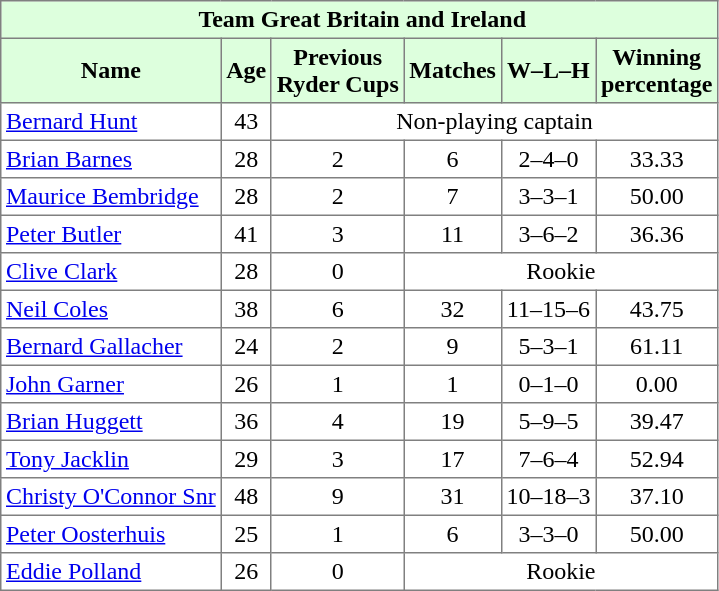<table border="1" cellpadding="3" style="border-collapse: collapse;text-align:center">
<tr style="background:#dfd;">
<td colspan="6">   <strong>Team Great Britain and Ireland</strong></td>
</tr>
<tr style="background:#dfd;">
<th>Name</th>
<th>Age</th>
<th>Previous<br>Ryder Cups</th>
<th>Matches</th>
<th>W–L–H</th>
<th>Winning<br>percentage</th>
</tr>
<tr>
<td align=left> <a href='#'>Bernard Hunt</a></td>
<td>43</td>
<td colspan="4">Non-playing captain</td>
</tr>
<tr>
<td align=left> <a href='#'>Brian Barnes</a></td>
<td>28</td>
<td>2</td>
<td>6</td>
<td>2–4–0</td>
<td>33.33</td>
</tr>
<tr>
<td align=left> <a href='#'>Maurice Bembridge</a></td>
<td>28</td>
<td>2</td>
<td>7</td>
<td>3–3–1</td>
<td>50.00</td>
</tr>
<tr>
<td align=left> <a href='#'>Peter Butler</a></td>
<td>41</td>
<td>3</td>
<td>11</td>
<td>3–6–2</td>
<td>36.36</td>
</tr>
<tr>
<td align=left> <a href='#'>Clive Clark</a></td>
<td>28</td>
<td>0</td>
<td colspan="3">Rookie</td>
</tr>
<tr>
<td align=left> <a href='#'>Neil Coles</a></td>
<td>38</td>
<td>6</td>
<td>32</td>
<td>11–15–6</td>
<td>43.75</td>
</tr>
<tr>
<td align=left> <a href='#'>Bernard Gallacher</a></td>
<td>24</td>
<td>2</td>
<td>9</td>
<td>5–3–1</td>
<td>61.11</td>
</tr>
<tr>
<td align=left> <a href='#'>John Garner</a></td>
<td>26</td>
<td>1</td>
<td>1</td>
<td>0–1–0</td>
<td>0.00</td>
</tr>
<tr>
<td align=left> <a href='#'>Brian Huggett</a></td>
<td>36</td>
<td>4</td>
<td>19</td>
<td>5–9–5</td>
<td>39.47</td>
</tr>
<tr>
<td align=left> <a href='#'>Tony Jacklin</a></td>
<td>29</td>
<td>3</td>
<td>17</td>
<td>7–6–4</td>
<td>52.94</td>
</tr>
<tr>
<td align=left> <a href='#'>Christy O'Connor Snr</a></td>
<td>48</td>
<td>9</td>
<td>31</td>
<td>10–18–3</td>
<td>37.10</td>
</tr>
<tr>
<td align=left> <a href='#'>Peter Oosterhuis</a></td>
<td>25</td>
<td>1</td>
<td>6</td>
<td>3–3–0</td>
<td>50.00</td>
</tr>
<tr>
<td align=left> <a href='#'>Eddie Polland</a></td>
<td>26</td>
<td>0</td>
<td colspan="3">Rookie</td>
</tr>
</table>
